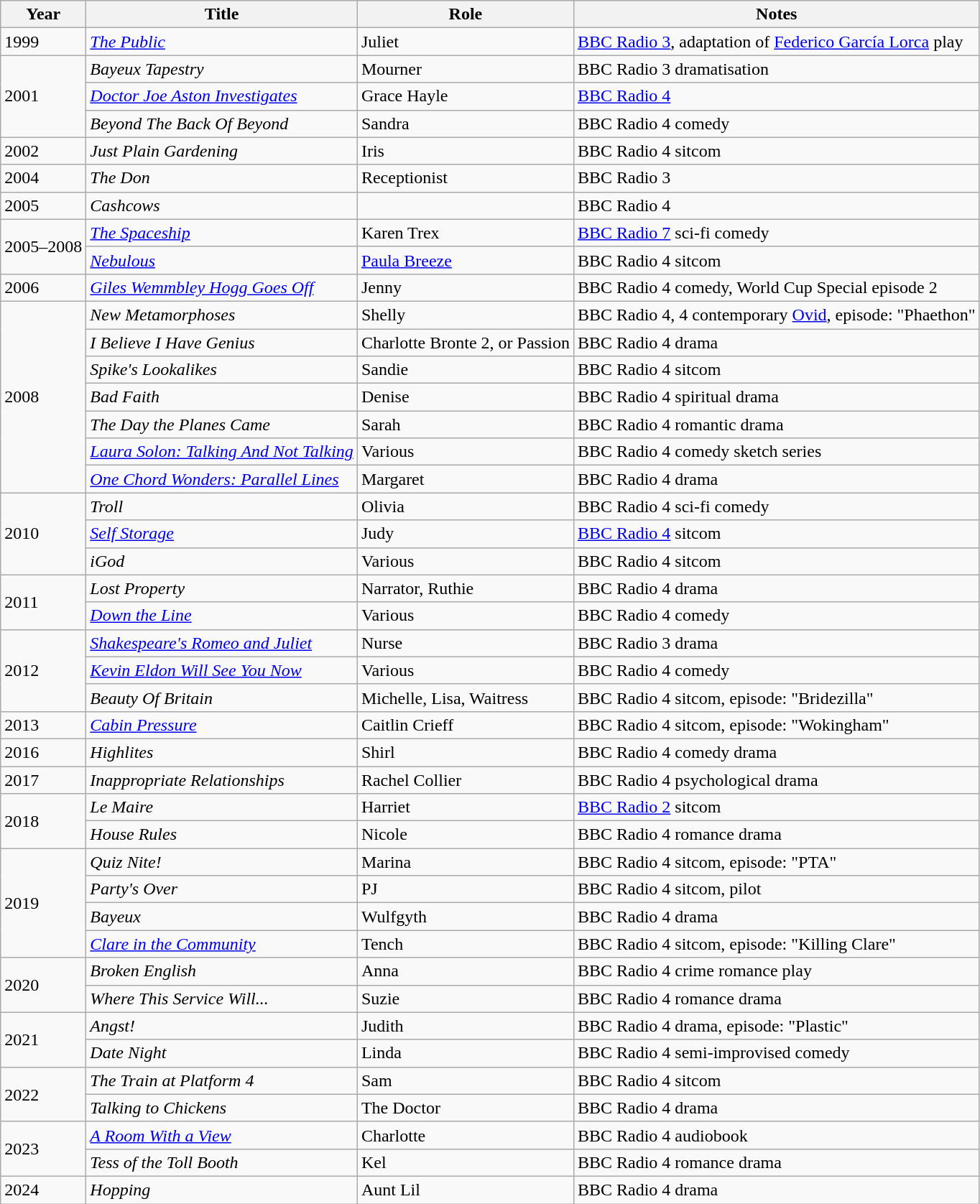<table class = "wikitable sortable">
<tr>
<th>Year</th>
<th>Title</th>
<th>Role</th>
<th>Notes</th>
</tr>
<tr>
<td>1999</td>
<td><em><a href='#'>The Public</a></em></td>
<td>Juliet</td>
<td><a href='#'>BBC Radio 3</a>, adaptation of <a href='#'>Federico García Lorca</a> play</td>
</tr>
<tr>
<td rowspan="3">2001</td>
<td><em>Bayeux Tapestry</em></td>
<td>Mourner</td>
<td>BBC Radio 3 dramatisation</td>
</tr>
<tr>
<td><em><a href='#'>Doctor Joe Aston Investigates</a></em></td>
<td>Grace Hayle</td>
<td><a href='#'>BBC Radio 4</a></td>
</tr>
<tr>
<td><em>Beyond The Back Of Beyond</em></td>
<td>Sandra</td>
<td>BBC Radio 4 comedy</td>
</tr>
<tr>
<td>2002</td>
<td><em>Just Plain Gardening</em></td>
<td>Iris</td>
<td>BBC Radio 4 sitcom</td>
</tr>
<tr>
<td>2004</td>
<td><em>The Don</em></td>
<td>Receptionist</td>
<td>BBC Radio 3</td>
</tr>
<tr>
<td>2005</td>
<td><em>Cashcows</em></td>
<td></td>
<td>BBC Radio 4</td>
</tr>
<tr>
<td rowspan="2">2005–2008</td>
<td><em><a href='#'>The Spaceship</a></em></td>
<td>Karen Trex</td>
<td><a href='#'>BBC Radio 7</a> sci-fi comedy</td>
</tr>
<tr>
<td><em><a href='#'>Nebulous</a></em></td>
<td><a href='#'>Paula Breeze</a></td>
<td>BBC Radio 4 sitcom</td>
</tr>
<tr>
<td>2006</td>
<td><em><a href='#'>Giles Wemmbley Hogg Goes Off</a></em></td>
<td>Jenny</td>
<td>BBC Radio 4 comedy, World Cup Special episode 2</td>
</tr>
<tr>
<td rowspan="7">2008</td>
<td><em>New Metamorphoses</em></td>
<td>Shelly</td>
<td>BBC Radio 4, 4 contemporary <a href='#'>Ovid</a>, episode: "Phaethon"</td>
</tr>
<tr>
<td><em>I Believe I Have Genius</em></td>
<td>Charlotte Bronte 2, or Passion</td>
<td>BBC Radio 4 drama</td>
</tr>
<tr>
<td><em>Spike's Lookalikes</em></td>
<td>Sandie</td>
<td>BBC Radio 4 sitcom</td>
</tr>
<tr>
<td><em>Bad Faith</em></td>
<td>Denise</td>
<td>BBC Radio 4 spiritual drama</td>
</tr>
<tr>
<td><em>The Day the Planes Came</em></td>
<td>Sarah</td>
<td>BBC Radio 4 romantic drama</td>
</tr>
<tr>
<td><em><a href='#'>Laura Solon: Talking And Not Talking</a></em></td>
<td>Various</td>
<td>BBC Radio 4 comedy sketch series</td>
</tr>
<tr>
<td><em><a href='#'>One Chord Wonders: Parallel Lines</a></em></td>
<td>Margaret</td>
<td>BBC Radio 4 drama</td>
</tr>
<tr>
<td rowspan="3">2010</td>
<td><em>Troll</em></td>
<td>Olivia</td>
<td>BBC Radio 4 sci-fi comedy</td>
</tr>
<tr>
<td><em><a href='#'>Self Storage</a></em></td>
<td>Judy</td>
<td><a href='#'>BBC Radio 4</a> sitcom</td>
</tr>
<tr>
<td><em>iGod</em></td>
<td>Various</td>
<td>BBC Radio 4 sitcom</td>
</tr>
<tr>
<td rowspan="2">2011</td>
<td><em>Lost Property</em></td>
<td>Narrator, Ruthie</td>
<td>BBC Radio 4 drama</td>
</tr>
<tr>
<td><em><a href='#'>Down the Line</a></em></td>
<td>Various</td>
<td>BBC Radio 4 comedy</td>
</tr>
<tr>
<td rowspan="3">2012</td>
<td><em><a href='#'>Shakespeare's Romeo and Juliet</a></em></td>
<td>Nurse</td>
<td>BBC Radio 3 drama</td>
</tr>
<tr>
<td><em><a href='#'>Kevin Eldon Will See You Now</a></em></td>
<td>Various</td>
<td>BBC Radio 4 comedy</td>
</tr>
<tr>
<td><em>Beauty Of Britain</em></td>
<td>Michelle, Lisa, Waitress</td>
<td>BBC Radio 4 sitcom, episode: "Bridezilla"</td>
</tr>
<tr>
<td>2013</td>
<td><em><a href='#'>Cabin Pressure</a></em></td>
<td>Caitlin Crieff</td>
<td>BBC Radio 4 sitcom, episode: "Wokingham"</td>
</tr>
<tr>
<td>2016</td>
<td><em>Highlites</em></td>
<td>Shirl</td>
<td>BBC Radio 4 comedy drama</td>
</tr>
<tr>
<td>2017</td>
<td><em>Inappropriate Relationships</em></td>
<td>Rachel Collier</td>
<td>BBC Radio 4 psychological drama</td>
</tr>
<tr>
<td rowspan="2">2018</td>
<td><em>Le Maire</em></td>
<td>Harriet</td>
<td><a href='#'>BBC Radio 2</a> sitcom</td>
</tr>
<tr>
<td><em>House Rules</em></td>
<td>Nicole</td>
<td>BBC Radio 4 romance drama</td>
</tr>
<tr>
<td rowspan="4">2019</td>
<td><em>Quiz Nite!</em></td>
<td>Marina</td>
<td>BBC Radio 4 sitcom, episode: "PTA"</td>
</tr>
<tr>
<td><em>Party's Over</em></td>
<td>PJ</td>
<td>BBC Radio 4 sitcom, pilot</td>
</tr>
<tr>
<td><em>Bayeux</em></td>
<td>Wulfgyth</td>
<td>BBC Radio 4 drama</td>
</tr>
<tr>
<td><em><a href='#'>Clare in the Community</a></em></td>
<td>Tench</td>
<td>BBC Radio 4 sitcom, episode: "Killing Clare"</td>
</tr>
<tr>
<td rowspan="2">2020</td>
<td><em>Broken English</em></td>
<td>Anna</td>
<td>BBC Radio 4 crime romance play</td>
</tr>
<tr>
<td><em>Where This Service Will...</em></td>
<td>Suzie</td>
<td>BBC Radio 4 romance drama</td>
</tr>
<tr>
<td rowspan="2">2021</td>
<td><em>Angst!</em></td>
<td>Judith</td>
<td>BBC Radio 4 drama, episode: "Plastic"</td>
</tr>
<tr>
<td><em>Date Night</em></td>
<td>Linda</td>
<td>BBC Radio 4 semi-improvised comedy</td>
</tr>
<tr>
<td rowspan="2">2022</td>
<td><em>The Train at Platform 4</em></td>
<td>Sam</td>
<td>BBC Radio 4 sitcom</td>
</tr>
<tr>
<td><em>Talking to Chickens</em></td>
<td>The Doctor</td>
<td>BBC Radio 4 drama</td>
</tr>
<tr>
<td rowspan="2">2023</td>
<td><em><a href='#'>A Room With a View</a></em></td>
<td>Charlotte</td>
<td>BBC Radio 4 audiobook</td>
</tr>
<tr>
<td><em>Tess of the Toll Booth</em></td>
<td>Kel</td>
<td>BBC Radio 4 romance drama</td>
</tr>
<tr>
<td>2024</td>
<td><em>Hopping</em></td>
<td>Aunt Lil</td>
<td>BBC Radio 4 drama</td>
</tr>
</table>
